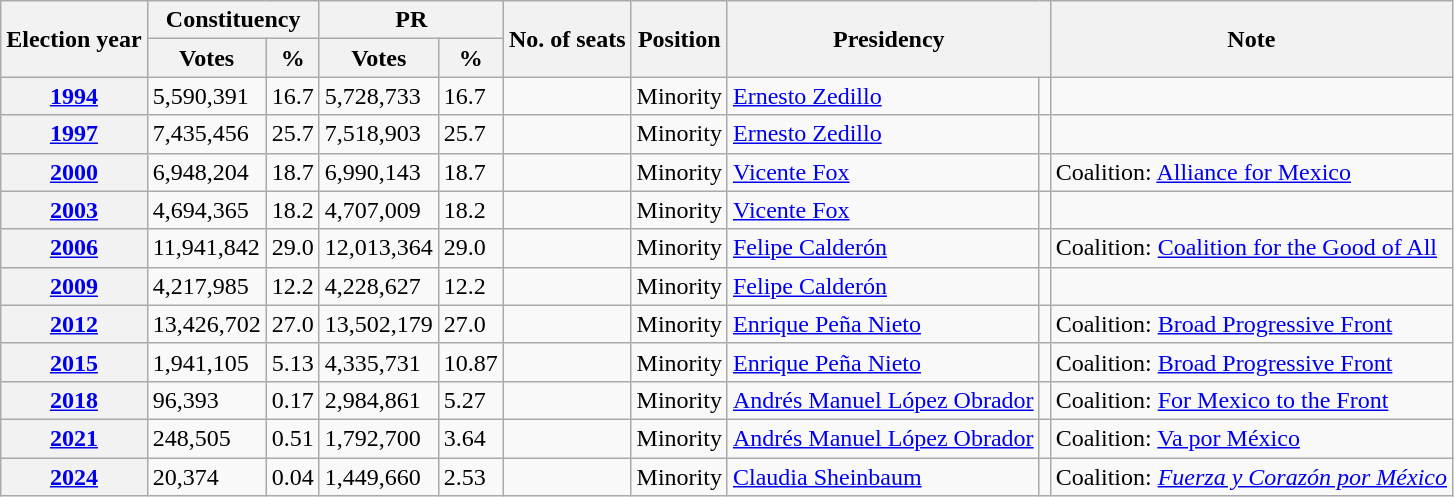<table class="wikitable">
<tr>
<th rowspan="2">Election year</th>
<th colspan="2">Constituency</th>
<th colspan="2">PR</th>
<th rowspan="2">No. of seats</th>
<th rowspan="2">Position</th>
<th colspan="2" rowspan="2">Presidency</th>
<th rowspan="2">Note</th>
</tr>
<tr>
<th>Votes</th>
<th>%</th>
<th>Votes</th>
<th>%</th>
</tr>
<tr>
<th><a href='#'>1994</a></th>
<td>5,590,391</td>
<td>16.7</td>
<td>5,728,733</td>
<td>16.7</td>
<td></td>
<td>Minority</td>
<td><a href='#'>Ernesto Zedillo</a></td>
<td></td>
<td></td>
</tr>
<tr>
<th><a href='#'>1997</a></th>
<td>7,435,456</td>
<td>25.7</td>
<td>7,518,903</td>
<td>25.7</td>
<td></td>
<td>Minority</td>
<td><a href='#'>Ernesto Zedillo</a></td>
<td></td>
<td></td>
</tr>
<tr>
<th><a href='#'>2000</a></th>
<td>6,948,204</td>
<td>18.7</td>
<td>6,990,143</td>
<td>18.7</td>
<td></td>
<td>Minority</td>
<td><a href='#'>Vicente Fox</a></td>
<td></td>
<td>Coalition: <a href='#'>Alliance for Mexico</a></td>
</tr>
<tr>
<th><a href='#'>2003</a></th>
<td>4,694,365</td>
<td>18.2</td>
<td>4,707,009</td>
<td>18.2</td>
<td></td>
<td>Minority</td>
<td><a href='#'>Vicente Fox</a></td>
<td></td>
<td></td>
</tr>
<tr>
<th><a href='#'>2006</a></th>
<td>11,941,842</td>
<td>29.0</td>
<td>12,013,364</td>
<td>29.0</td>
<td></td>
<td>Minority</td>
<td><a href='#'>Felipe Calderón</a></td>
<td></td>
<td>Coalition: <a href='#'>Coalition for the Good of All</a></td>
</tr>
<tr>
<th><a href='#'>2009</a></th>
<td>4,217,985</td>
<td>12.2</td>
<td>4,228,627</td>
<td>12.2</td>
<td></td>
<td>Minority</td>
<td><a href='#'>Felipe Calderón</a></td>
<td></td>
<td></td>
</tr>
<tr>
<th><a href='#'>2012</a></th>
<td>13,426,702</td>
<td>27.0</td>
<td>13,502,179</td>
<td>27.0</td>
<td></td>
<td>Minority</td>
<td><a href='#'>Enrique Peña Nieto</a></td>
<td></td>
<td>Coalition: <a href='#'>Broad Progressive Front</a></td>
</tr>
<tr>
<th><a href='#'>2015</a></th>
<td>1,941,105</td>
<td>5.13</td>
<td>4,335,731</td>
<td>10.87</td>
<td></td>
<td>Minority</td>
<td><a href='#'>Enrique Peña Nieto</a></td>
<td></td>
<td>Coalition: <a href='#'>Broad Progressive Front</a></td>
</tr>
<tr>
<th><a href='#'>2018</a></th>
<td>96,393</td>
<td>0.17</td>
<td>2,984,861</td>
<td>5.27</td>
<td></td>
<td>Minority</td>
<td><a href='#'>Andrés Manuel López Obrador</a></td>
<td></td>
<td>Coalition: <a href='#'>For Mexico to the Front</a></td>
</tr>
<tr>
<th><a href='#'>2021</a></th>
<td>248,505</td>
<td>0.51</td>
<td>1,792,700</td>
<td>3.64</td>
<td></td>
<td>Minority</td>
<td><a href='#'>Andrés Manuel López Obrador</a></td>
<td></td>
<td>Coalition: <a href='#'>Va por México</a></td>
</tr>
<tr>
<th><a href='#'>2024</a></th>
<td>20,374</td>
<td>0.04</td>
<td>1,449,660</td>
<td>2.53</td>
<td></td>
<td>Minority</td>
<td><a href='#'>Claudia Sheinbaum</a></td>
<td></td>
<td>Coalition: <em><a href='#'>Fuerza y Corazón por México</a></em></td>
</tr>
</table>
